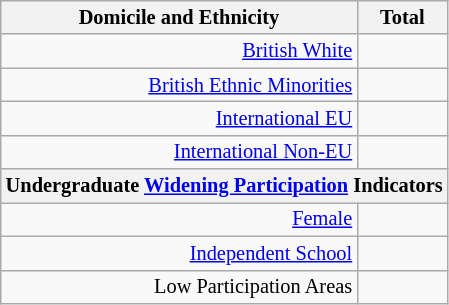<table class="wikitable floatright sortable collapsible mw-collapsible"; style="font-size:85%; text-align:right;">
<tr>
<th>Domicile and Ethnicity</th>
<th colspan="2" data-sort-type=number>Total</th>
</tr>
<tr>
<td><a href='#'>British White</a></td>
<td align=right></td>
</tr>
<tr>
<td><a href='#'>British Ethnic Minorities</a></td>
<td align=right></td>
</tr>
<tr>
<td><a href='#'>International EU</a></td>
<td align=right></td>
</tr>
<tr>
<td><a href='#'>International Non-EU</a></td>
<td align=right></td>
</tr>
<tr>
<th colspan="4" data-sort-type=number>Undergraduate <a href='#'>Widening Participation</a> Indicators</th>
</tr>
<tr>
<td><a href='#'>Female</a></td>
<td align=right></td>
</tr>
<tr>
<td><a href='#'>Independent School</a></td>
<td align=right></td>
</tr>
<tr>
<td>Low Participation Areas</td>
<td align=right></td>
</tr>
</table>
